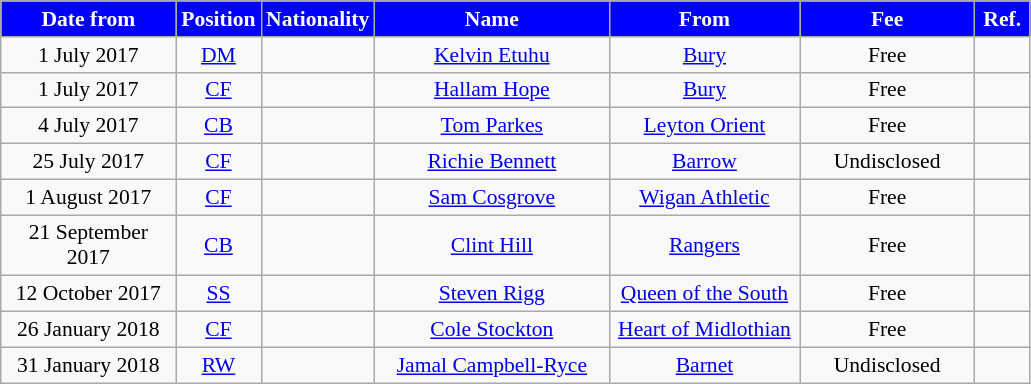<table class="wikitable"  style="text-align:center; font-size:90%; ">
<tr>
<th style="background:blue; color:white; width:110px;">Date from</th>
<th style="background:blue; color:white; width:50px;">Position</th>
<th style="background:blue; color:white; width:50px;">Nationality</th>
<th style="background:blue; color:white; width:150px;">Name</th>
<th style="background:blue; color:white; width:120px;">From</th>
<th style="background:blue; color:white; width:110px;">Fee</th>
<th style="background:blue; color:white; width:30px;">Ref.</th>
</tr>
<tr>
<td>1 July 2017</td>
<td><a href='#'>DM</a></td>
<td></td>
<td><a href='#'>Kelvin Etuhu</a></td>
<td> <a href='#'>Bury</a></td>
<td>Free</td>
<td></td>
</tr>
<tr>
<td>1 July 2017</td>
<td><a href='#'>CF</a></td>
<td></td>
<td><a href='#'>Hallam Hope</a></td>
<td> <a href='#'>Bury</a></td>
<td>Free</td>
<td></td>
</tr>
<tr>
<td>4 July 2017</td>
<td><a href='#'>CB</a></td>
<td></td>
<td><a href='#'>Tom Parkes</a></td>
<td> <a href='#'>Leyton Orient</a></td>
<td>Free</td>
<td></td>
</tr>
<tr>
<td>25 July 2017</td>
<td><a href='#'>CF</a></td>
<td></td>
<td><a href='#'>Richie Bennett</a></td>
<td> <a href='#'>Barrow</a></td>
<td>Undisclosed</td>
<td></td>
</tr>
<tr>
<td>1 August 2017</td>
<td><a href='#'>CF</a></td>
<td></td>
<td><a href='#'>Sam Cosgrove</a></td>
<td> <a href='#'>Wigan Athletic</a></td>
<td>Free</td>
<td></td>
</tr>
<tr>
<td>21 September 2017</td>
<td><a href='#'>CB</a></td>
<td></td>
<td><a href='#'>Clint Hill</a></td>
<td> <a href='#'>Rangers</a></td>
<td>Free</td>
<td></td>
</tr>
<tr>
<td>12 October 2017</td>
<td><a href='#'>SS</a></td>
<td></td>
<td><a href='#'>Steven Rigg</a></td>
<td> <a href='#'>Queen of the South</a></td>
<td>Free</td>
<td></td>
</tr>
<tr>
<td>26 January 2018</td>
<td><a href='#'>CF</a></td>
<td></td>
<td><a href='#'>Cole Stockton</a></td>
<td> <a href='#'>Heart of Midlothian</a></td>
<td>Free</td>
<td></td>
</tr>
<tr>
<td>31 January 2018</td>
<td><a href='#'>RW</a></td>
<td></td>
<td><a href='#'>Jamal Campbell-Ryce</a></td>
<td> <a href='#'>Barnet</a></td>
<td>Undisclosed</td>
<td></td>
</tr>
</table>
